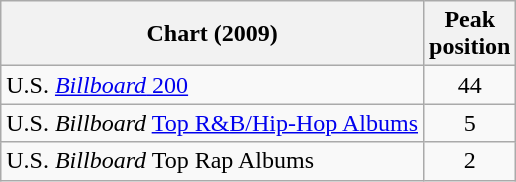<table class="wikitable sortable">
<tr>
<th align="left">Chart (2009)</th>
<th align="left">Peak<br>position</th>
</tr>
<tr>
<td align="left">U.S. <a href='#'><em>Billboard</em> 200</a></td>
<td style="text-align:center;">44</td>
</tr>
<tr>
<td align="left">U.S. <em>Billboard</em> <a href='#'>Top R&B/Hip-Hop Albums</a></td>
<td style="text-align:center;">5</td>
</tr>
<tr>
<td align="left">U.S. <em>Billboard</em> Top Rap Albums</td>
<td style="text-align:center;">2</td>
</tr>
</table>
